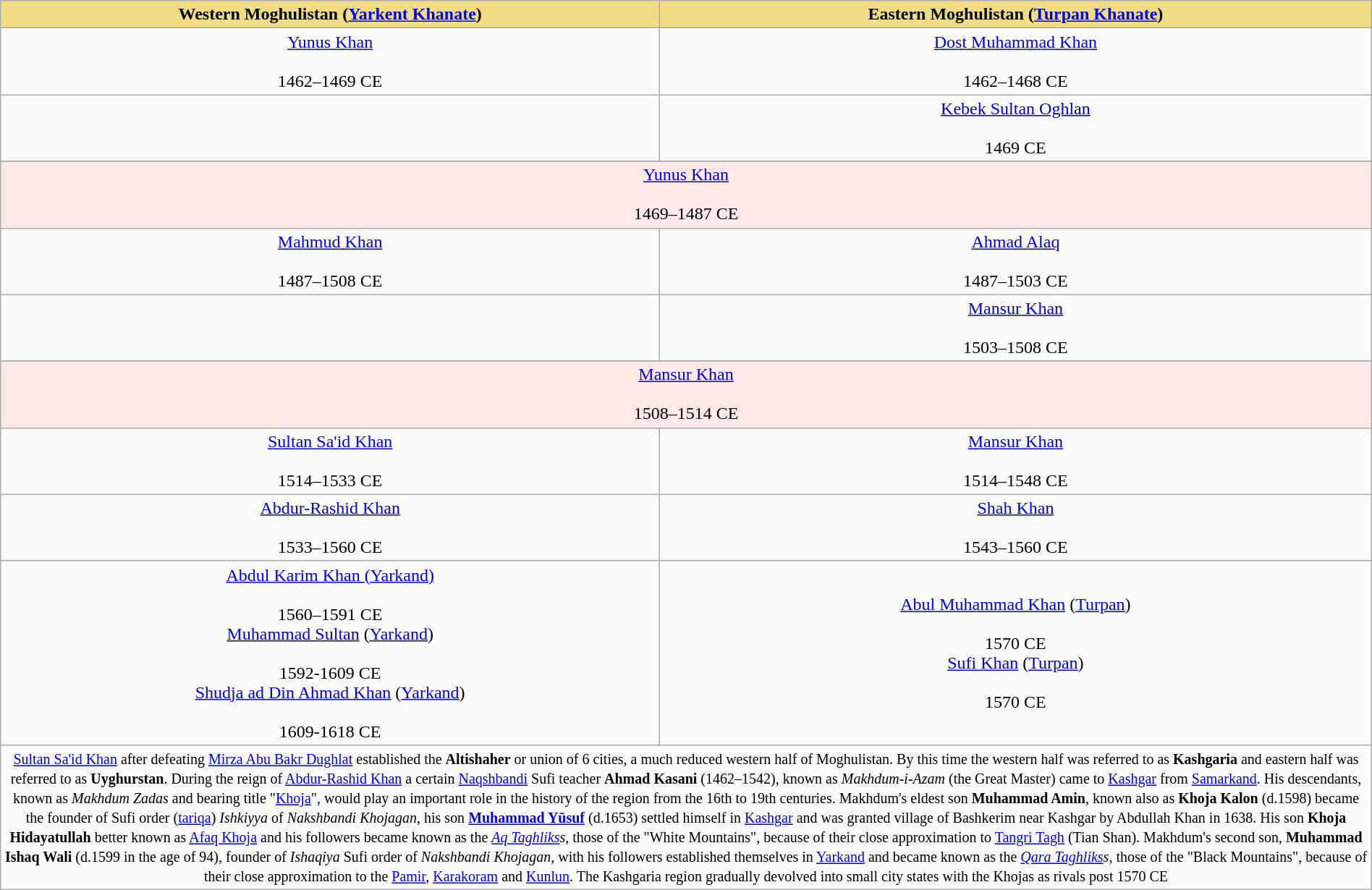<table width=100% class="wikitable">
<tr>
<th style="background-color:#F0DC82" width=25%>Western Moghulistan (<a href='#'>Yarkent Khanate</a>)</th>
<th style="background-color:#F0DC82" width=27%>Eastern Moghulistan (<a href='#'>Turpan Khanate</a>)</th>
</tr>
<tr>
<td align="center"><a href='#'>Yunus Khan</a><br><small></small><br>1462–1469 CE</td>
<td align="center"><a href='#'>Dost Muhammad Khan</a><br><small> </small><br>1462–1468 CE</td>
</tr>
<tr>
<td align="center"></td>
<td align="center"><a href='#'>Kebek Sultan Oghlan</a><br><small> </small><br>1469 CE</td>
</tr>
<tr>
</tr>
<tr bgcolor="#FFE8E8">
<td colspan=5 align="center"><a href='#'>Yunus Khan</a><br><small></small><br> 1469–1487 CE</td>
</tr>
<tr>
<td align="center"><a href='#'>Mahmud Khan</a><br> <small> </small><br>1487–1508 CE</td>
<td align="center"><a href='#'>Ahmad Alaq</a><br><small> </small><br>1487–1503 CE</td>
</tr>
<tr>
<td align="center"></td>
<td align="center"><a href='#'>Mansur Khan</a><br><small> </small><br>1503–1508 CE</td>
</tr>
<tr>
</tr>
<tr bgcolor="#FFE8E8">
<td colspan=5 align="center"><a href='#'>Mansur Khan</a><br><small> </small><br> 1508–1514 CE</td>
</tr>
<tr>
<td align="center"><a href='#'>Sultan Sa'id Khan</a><br> <small> </small><br>1514–1533 CE</td>
<td align="center"><a href='#'>Mansur Khan</a><br><small> </small><br>1514–1548 CE</td>
</tr>
<tr>
<td align="center"><a href='#'>Abdur-Rashid Khan</a><br> <small> </small><br>1533–1560 CE</td>
<td align="center"><a href='#'>Shah Khan</a> <br><small> </small><br>1543–1560 CE</td>
</tr>
<tr>
<td align="center"><a href='#'>Abdul Karim Khan (Yarkand)</a><br> <small> </small><br>1560–1591 CE<br> <a href='#'>Muhammad Sultan</a> (<a href='#'>Yarkand</a>)<br> <small> </small><br> 1592-1609 CE<br> <a href='#'>Shudja ad Din Ahmad Khan</a> (<a href='#'>Yarkand</a>)<br> <small> </small><br> 1609-1618 CE</td>
<td align="center"><a href='#'>Abul Muhammad Khan</a> (<a href='#'>Turpan</a>) <br><small> </small><br>1570 CE <br> <a href='#'>Sufi Khan</a> (<a href='#'>Turpan</a>) <br><small> </small><br>1570 CE <br></td>
</tr>
<tr>
<td colspan="4" align="center"><small><a href='#'>Sultan Sa'id Khan</a> after defeating <a href='#'>Mirza Abu Bakr Dughlat</a> established the <strong>Altishaher</strong> or union of 6 cities, a much reduced western half of Moghulistan. By this time the western half was referred to as <strong>Kashgaria</strong> and eastern half was referred to as <strong>Uyghurstan</strong>. During the reign of <a href='#'>Abdur-Rashid Khan</a> a certain <a href='#'>Naqshbandi</a> Sufi teacher <strong>Ahmad Kasani</strong> (1462–1542), known as <em>Makhdum-i-Azam</em> (the Great Master) came to <a href='#'>Kashgar</a> from <a href='#'>Samarkand</a>. His descendants, known as <em>Makhdum Zadas</em> and bearing title "<a href='#'>Khoja</a>", would play an important role in the history of the region from the 16th to 19th centuries. Makhdum's eldest son <strong>Muhammad Amin</strong>, known also as <strong>Khoja Kalon</strong> (d.1598) became the founder of Sufi order (<a href='#'>tariqa</a>) <em>Ishkiyya</em> of <em>Nakshbandi Khojagan</em>, his son <strong><a href='#'>Muhammad Yūsuf</a></strong> (d.1653) settled himself in <a href='#'>Kashgar</a> and was granted village of Bashkerim near Kashgar by Abdullah Khan in 1638. His son <strong>Khoja</strong> <strong>Hidayatullah</strong> better known as <a href='#'>Afaq Khoja</a> and his followers became known as the <em><a href='#'>Aq Taghliks</a>s</em>, those of the "White Mountains", because of their close approximation to <a href='#'>Tangri Tagh</a> (Tian Shan). Makhdum's second son, <strong>Muhammad Ishaq Wali</strong> (d.1599 in the age of 94), founder of <em>Ishaqiya</em> Sufi order of <em>Nakshbandi Khojagan</em>, with his followers established themselves in <a href='#'>Yarkand</a> and became known as the <em><a href='#'>Qara Taghliks</a>s</em>, those of the "Black Mountains", because of their close approximation to the <a href='#'>Pamir</a>, <a href='#'>Karakoram</a> and <a href='#'>Kunlun</a>. The Kashgaria region gradually devolved into small city states with the Khojas as rivals post 1570 CE</small></td>
</tr>
</table>
